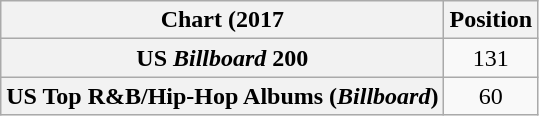<table class="wikitable sortable plainrowheaders" style="text-align:center">
<tr>
<th scope="col">Chart (2017</th>
<th scope="col">Position</th>
</tr>
<tr>
<th scope="row">US <em>Billboard</em> 200</th>
<td>131</td>
</tr>
<tr>
<th scope="row">US Top R&B/Hip-Hop Albums (<em>Billboard</em>)</th>
<td>60</td>
</tr>
</table>
